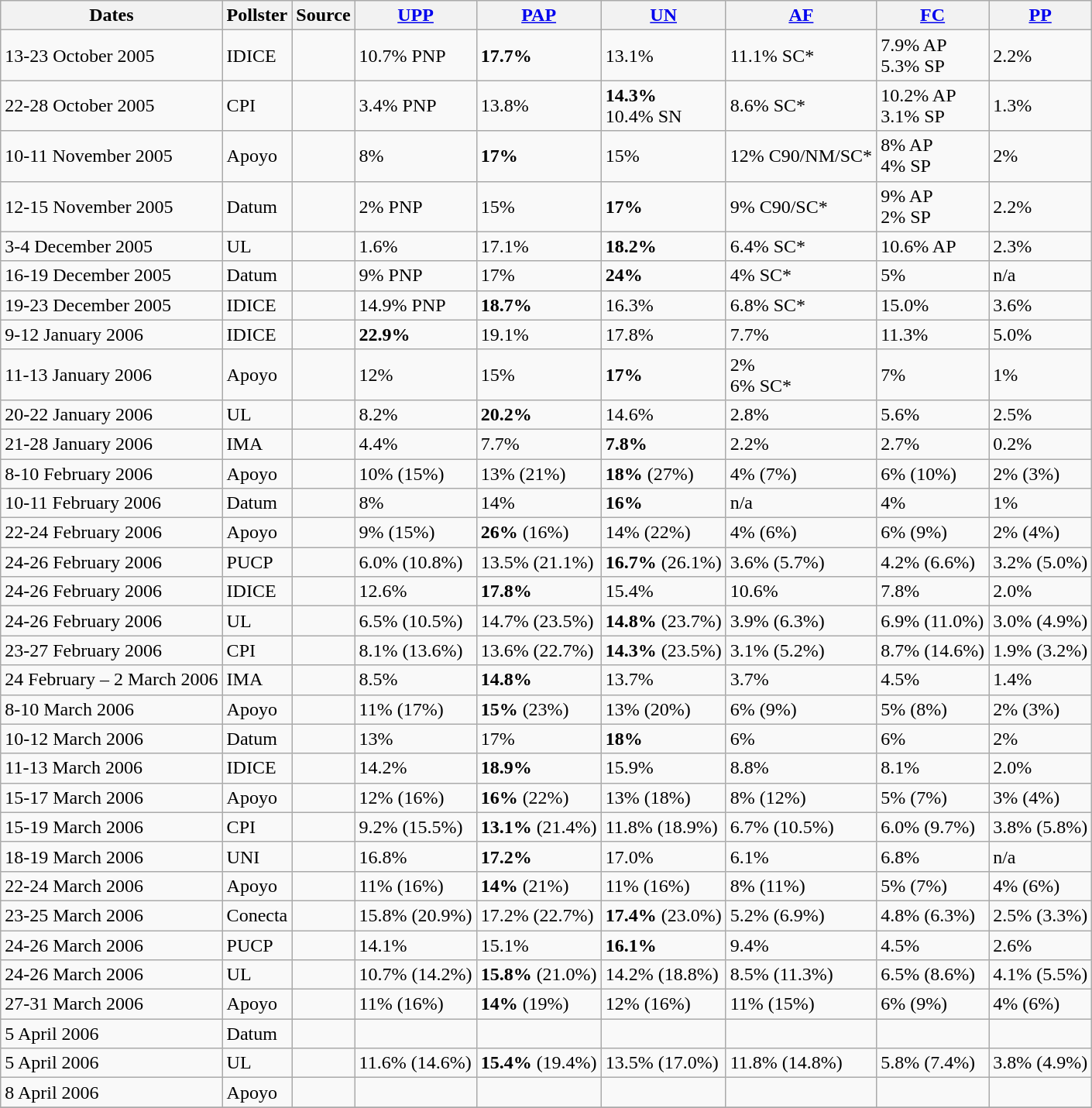<table class="wikitable">
<tr>
<th>Dates</th>
<th>Pollster</th>
<th>Source</th>
<th><a href='#'>UPP</a></th>
<th><a href='#'>PAP</a></th>
<th><a href='#'>UN</a></th>
<th><a href='#'>AF</a></th>
<th><a href='#'>FC</a></th>
<th><a href='#'>PP</a></th>
</tr>
<tr>
<td>13-23 October 2005</td>
<td>IDICE</td>
<td></td>
<td>10.7% PNP</td>
<td><strong>17.7%</strong></td>
<td>13.1%</td>
<td>11.1% SC*</td>
<td>7.9% AP <br> 5.3% SP</td>
<td>2.2%</td>
</tr>
<tr>
<td>22-28 October 2005</td>
<td>CPI</td>
<td></td>
<td>3.4% PNP</td>
<td>13.8%</td>
<td><strong>14.3%</strong><br> 10.4% SN</td>
<td>8.6% SC*</td>
<td>10.2% AP <br> 3.1% SP</td>
<td>1.3%</td>
</tr>
<tr>
<td>10-11 November 2005</td>
<td>Apoyo</td>
<td></td>
<td>8%</td>
<td><strong>17%</strong></td>
<td>15%</td>
<td>12% C90/NM/SC*</td>
<td>8% AP <br> 4% SP</td>
<td>2%</td>
</tr>
<tr>
<td>12-15 November 2005</td>
<td>Datum</td>
<td></td>
<td>2% PNP</td>
<td>15%</td>
<td><strong>17%</strong></td>
<td>9% C90/SC*</td>
<td>9% AP <br> 2% SP</td>
<td>2.2%</td>
</tr>
<tr>
<td>3-4 December 2005</td>
<td>UL</td>
<td></td>
<td>1.6%</td>
<td>17.1%</td>
<td><strong>18.2%</strong></td>
<td>6.4% SC*</td>
<td>10.6% AP</td>
<td>2.3%</td>
</tr>
<tr>
<td>16-19 December 2005</td>
<td>Datum</td>
<td></td>
<td>9% PNP</td>
<td>17%</td>
<td><strong>24%</strong></td>
<td>4% SC*</td>
<td>5%</td>
<td>n/a</td>
</tr>
<tr>
<td>19-23 December 2005</td>
<td>IDICE</td>
<td></td>
<td>14.9% PNP</td>
<td><strong>18.7%</strong></td>
<td>16.3%</td>
<td>6.8% SC*</td>
<td>15.0%</td>
<td>3.6%</td>
</tr>
<tr>
<td>9-12 January 2006</td>
<td>IDICE</td>
<td></td>
<td><strong>22.9%</strong></td>
<td>19.1%</td>
<td>17.8%</td>
<td>7.7%</td>
<td>11.3%</td>
<td>5.0%</td>
</tr>
<tr>
<td>11-13 January 2006</td>
<td>Apoyo</td>
<td></td>
<td>12%</td>
<td>15%</td>
<td><strong>17%</strong></td>
<td>2% <br> 6% SC*</td>
<td>7%</td>
<td>1%</td>
</tr>
<tr>
<td>20-22 January 2006</td>
<td>UL</td>
<td></td>
<td>8.2%</td>
<td><strong>20.2%</strong></td>
<td>14.6%</td>
<td>2.8%</td>
<td>5.6%</td>
<td>2.5%</td>
</tr>
<tr>
<td>21-28 January 2006</td>
<td>IMA</td>
<td></td>
<td>4.4%</td>
<td>7.7%</td>
<td><strong>7.8%</strong></td>
<td>2.2%</td>
<td>2.7%</td>
<td>0.2%</td>
</tr>
<tr>
<td>8-10 February 2006</td>
<td>Apoyo</td>
<td></td>
<td>10% (15%)</td>
<td>13% (21%)</td>
<td><strong>18%</strong> (27%)</td>
<td>4% (7%)</td>
<td>6% (10%)</td>
<td>2% (3%)</td>
</tr>
<tr>
<td>10-11 February 2006</td>
<td>Datum</td>
<td></td>
<td>8%</td>
<td>14%</td>
<td><strong>16%</strong></td>
<td>n/a</td>
<td>4%</td>
<td>1%</td>
</tr>
<tr>
<td>22-24 February 2006</td>
<td>Apoyo</td>
<td></td>
<td>9% (15%)</td>
<td><strong>26%</strong> (16%)</td>
<td>14% (22%)</td>
<td>4% (6%)</td>
<td>6% (9%)</td>
<td>2% (4%)</td>
</tr>
<tr>
<td>24-26 February 2006</td>
<td>PUCP</td>
<td></td>
<td>6.0% (10.8%)</td>
<td>13.5% (21.1%)</td>
<td><strong>16.7%</strong> (26.1%)</td>
<td>3.6% (5.7%)</td>
<td>4.2% (6.6%)</td>
<td>3.2% (5.0%)</td>
</tr>
<tr>
<td>24-26 February 2006</td>
<td>IDICE</td>
<td></td>
<td>12.6% <br></td>
<td><strong>17.8%</strong> <br></td>
<td>15.4% <br></td>
<td>10.6%<br></td>
<td>7.8%<br></td>
<td>2.0% <br></td>
</tr>
<tr>
<td>24-26 February 2006</td>
<td>UL</td>
<td></td>
<td>6.5% (10.5%)</td>
<td>14.7% (23.5%)</td>
<td><strong>14.8%</strong> (23.7%)</td>
<td>3.9% (6.3%)</td>
<td>6.9% (11.0%)</td>
<td>3.0% (4.9%)</td>
</tr>
<tr>
<td>23-27 February 2006</td>
<td>CPI</td>
<td></td>
<td>8.1% (13.6%)</td>
<td>13.6% (22.7%)</td>
<td><strong>14.3%</strong> (23.5%)</td>
<td>3.1% (5.2%)</td>
<td>8.7% (14.6%)</td>
<td>1.9% (3.2%)</td>
</tr>
<tr>
<td>24 February – 2 March 2006</td>
<td>IMA</td>
<td></td>
<td>8.5%</td>
<td><strong>14.8%</strong></td>
<td>13.7%</td>
<td>3.7%</td>
<td>4.5%</td>
<td>1.4%</td>
</tr>
<tr>
<td>8-10 March 2006</td>
<td>Apoyo</td>
<td></td>
<td>11% (17%)</td>
<td><strong>15%</strong> (23%)</td>
<td>13% (20%)</td>
<td>6% (9%)</td>
<td>5% (8%)</td>
<td>2% (3%)</td>
</tr>
<tr>
<td>10-12 March 2006</td>
<td>Datum</td>
<td></td>
<td>13%</td>
<td>17%</td>
<td><strong>18%</strong></td>
<td>6%</td>
<td>6%</td>
<td>2%</td>
</tr>
<tr>
<td>11-13 March 2006</td>
<td>IDICE</td>
<td></td>
<td>14.2%</td>
<td><strong>18.9%</strong></td>
<td>15.9%</td>
<td>8.8%</td>
<td>8.1%</td>
<td>2.0%</td>
</tr>
<tr>
<td>15-17 March 2006</td>
<td>Apoyo</td>
<td></td>
<td>12% (16%)</td>
<td><strong>16%</strong> (22%)</td>
<td>13% (18%)</td>
<td>8% (12%)</td>
<td>5% (7%)</td>
<td>3% (4%)</td>
</tr>
<tr>
<td>15-19 March 2006</td>
<td>CPI</td>
<td></td>
<td>9.2% (15.5%)</td>
<td><strong>13.1%</strong> (21.4%)</td>
<td>11.8% (18.9%)</td>
<td>6.7% (10.5%)</td>
<td>6.0% (9.7%)</td>
<td>3.8% (5.8%)</td>
</tr>
<tr>
<td>18-19 March 2006</td>
<td>UNI</td>
<td></td>
<td>16.8%</td>
<td><strong>17.2%</strong></td>
<td>17.0%</td>
<td>6.1%</td>
<td>6.8%</td>
<td>n/a</td>
</tr>
<tr>
<td>22-24 March 2006</td>
<td>Apoyo</td>
<td></td>
<td>11% (16%)</td>
<td><strong>14%</strong> (21%)</td>
<td>11% (16%)</td>
<td>8% (11%)</td>
<td>5% (7%)</td>
<td>4% (6%)</td>
</tr>
<tr>
<td>23-25 March 2006</td>
<td>Conecta</td>
<td></td>
<td>15.8% (20.9%)</td>
<td>17.2% (22.7%)</td>
<td><strong>17.4%</strong> (23.0%)</td>
<td>5.2% (6.9%)</td>
<td>4.8% (6.3%)</td>
<td>2.5% (3.3%)</td>
</tr>
<tr>
<td>24-26 March 2006</td>
<td>PUCP</td>
<td></td>
<td>14.1%</td>
<td>15.1%</td>
<td><strong>16.1%</strong></td>
<td>9.4%</td>
<td>4.5%</td>
<td>2.6%</td>
</tr>
<tr>
<td>24-26 March 2006</td>
<td>UL</td>
<td></td>
<td>10.7% (14.2%)</td>
<td><strong>15.8%</strong> (21.0%)</td>
<td>14.2% (18.8%)</td>
<td>8.5% (11.3%)</td>
<td>6.5% (8.6%)</td>
<td>4.1% (5.5%)</td>
</tr>
<tr>
<td>27-31 March 2006</td>
<td>Apoyo</td>
<td></td>
<td>11% (16%) <br></td>
<td><strong>14%</strong> (19%) <br></td>
<td>12% (16%) <br></td>
<td>11% (15%) <br></td>
<td>6% (9%) <br></td>
<td>4% (6%) <br></td>
</tr>
<tr>
<td>5 April 2006</td>
<td>Datum</td>
<td></td>
<td><strong></strong></td>
<td><strong></strong></td>
<td></td>
<td></td>
<td></td>
<td></td>
</tr>
<tr>
<td>5 April 2006</td>
<td>UL</td>
<td></td>
<td>11.6% (14.6%)</td>
<td><strong>15.4%</strong> (19.4%)</td>
<td>13.5% (17.0%)</td>
<td>11.8% (14.8%)</td>
<td>5.8% (7.4%)</td>
<td>3.8% (4.9%)</td>
</tr>
<tr>
<td>8 April 2006</td>
<td>Apoyo</td>
<td></td>
<td></td>
<td><strong></strong></td>
<td></td>
<td></td>
<td></td>
<td></td>
</tr>
<tr>
</tr>
</table>
